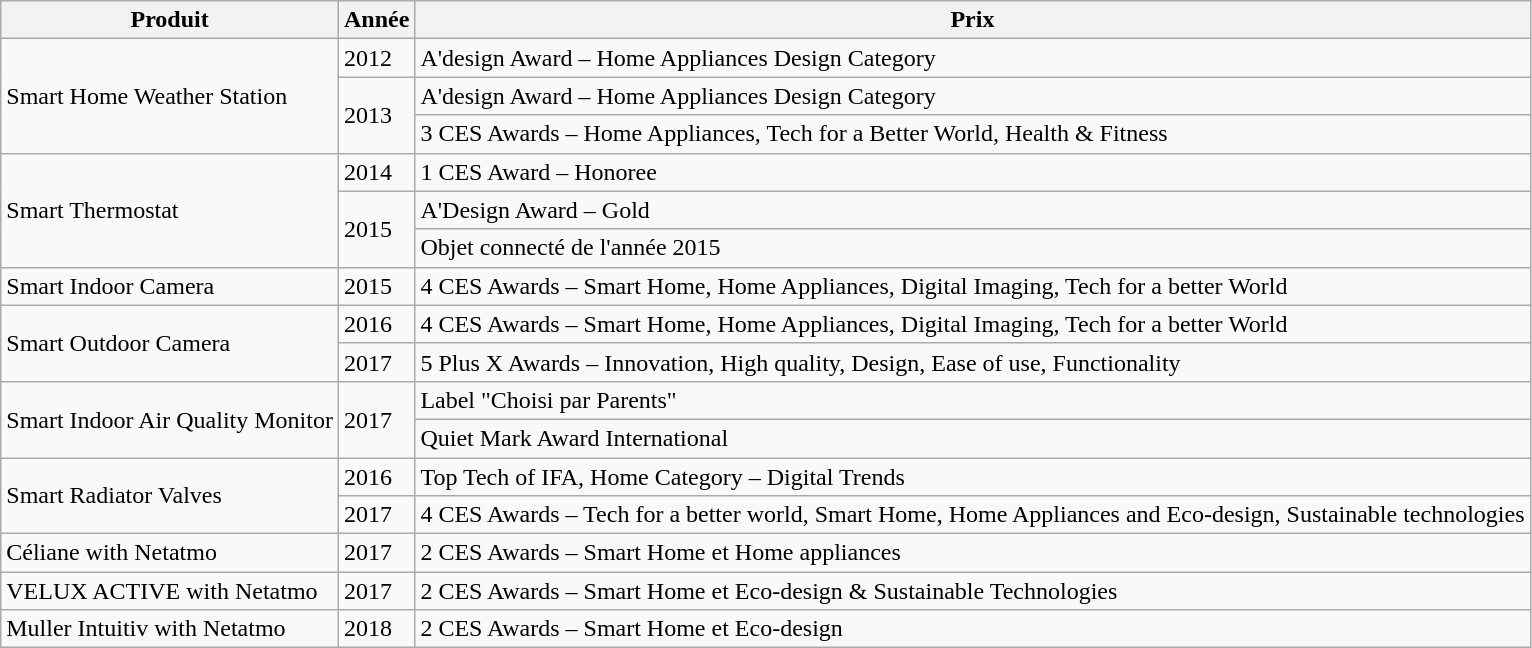<table class="wikitable">
<tr>
<th>Produit</th>
<th>Année</th>
<th>Prix</th>
</tr>
<tr>
<td rowspan="3">Smart Home Weather Station</td>
<td>2012</td>
<td>A'design Award –  Home Appliances Design Category</td>
</tr>
<tr>
<td rowspan="2">2013</td>
<td>A'design Award – Home Appliances Design Category</td>
</tr>
<tr>
<td>3 CES Awards – Home Appliances, Tech for a Better World, Health & Fitness</td>
</tr>
<tr>
<td rowspan="3">Smart Thermostat</td>
<td>2014</td>
<td>1 CES Award –  Honoree</td>
</tr>
<tr>
<td rowspan="2">2015</td>
<td>A'Design Award – Gold</td>
</tr>
<tr>
<td>Objet connecté de l'année 2015</td>
</tr>
<tr>
<td>Smart Indoor Camera</td>
<td>2015</td>
<td>4 CES Awards – Smart Home, Home Appliances, Digital Imaging, Tech for a better World</td>
</tr>
<tr>
<td rowspan="2">Smart Outdoor Camera</td>
<td>2016</td>
<td>4 CES Awards – Smart Home, Home Appliances, Digital Imaging, Tech for a better World</td>
</tr>
<tr>
<td>2017</td>
<td>5 Plus X Awards  – Innovation, High quality, Design, Ease of use, Functionality</td>
</tr>
<tr>
<td rowspan="2">Smart Indoor Air Quality Monitor</td>
<td rowspan="2">2017</td>
<td>Label "Choisi par Parents"</td>
</tr>
<tr>
<td>Quiet Mark Award International</td>
</tr>
<tr>
<td rowspan="2">Smart Radiator Valves</td>
<td>2016</td>
<td>Top Tech of IFA, Home Category – Digital Trends</td>
</tr>
<tr>
<td>2017</td>
<td>4 CES Awards – Tech for a better world, Smart Home, Home Appliances and Eco-design, Sustainable technologies</td>
</tr>
<tr>
<td>Céliane with Netatmo</td>
<td>2017</td>
<td>2 CES Awards – Smart Home et Home appliances</td>
</tr>
<tr>
<td>VELUX ACTIVE with Netatmo</td>
<td>2017</td>
<td>2 CES Awards – Smart Home et Eco-design & Sustainable Technologies</td>
</tr>
<tr>
<td>Muller Intuitiv with Netatmo</td>
<td>2018</td>
<td>2 CES Awards – Smart Home et Eco-design</td>
</tr>
</table>
